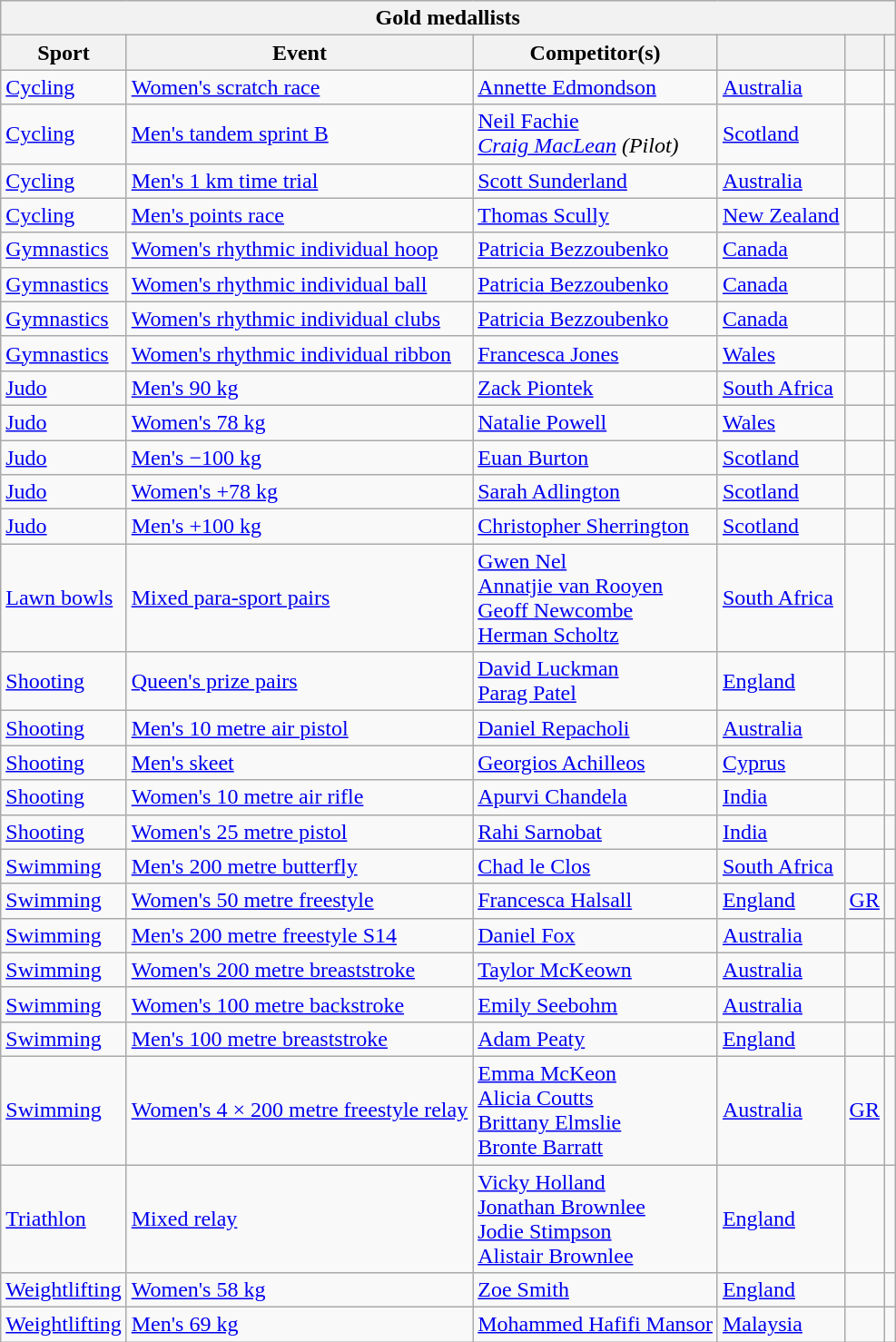<table class="wikitable">
<tr>
<th colspan="6">Gold medallists</th>
</tr>
<tr>
<th>Sport</th>
<th>Event</th>
<th>Competitor(s)</th>
<th></th>
<th></th>
<th></th>
</tr>
<tr>
<td><a href='#'>Cycling</a></td>
<td><a href='#'>Women's scratch race</a></td>
<td><a href='#'>Annette Edmondson</a></td>
<td> <a href='#'>Australia</a></td>
<td></td>
<td></td>
</tr>
<tr>
<td><a href='#'>Cycling</a></td>
<td><a href='#'>Men's tandem sprint B</a></td>
<td><a href='#'>Neil Fachie</a><br><em><a href='#'>Craig MacLean</a> (Pilot)</em></td>
<td> <a href='#'>Scotland</a></td>
<td></td>
<td></td>
</tr>
<tr>
<td><a href='#'>Cycling</a></td>
<td><a href='#'>Men's 1 km time trial</a></td>
<td><a href='#'>Scott Sunderland</a></td>
<td> <a href='#'>Australia</a></td>
<td></td>
<td></td>
</tr>
<tr>
<td><a href='#'>Cycling</a></td>
<td><a href='#'>Men's points race</a></td>
<td><a href='#'>Thomas Scully</a></td>
<td> <a href='#'>New Zealand</a></td>
<td></td>
<td></td>
</tr>
<tr>
<td><a href='#'>Gymnastics</a></td>
<td><a href='#'>Women's rhythmic individual hoop</a></td>
<td><a href='#'>Patricia Bezzoubenko</a></td>
<td> <a href='#'>Canada</a></td>
<td></td>
<td></td>
</tr>
<tr>
<td><a href='#'>Gymnastics</a></td>
<td><a href='#'>Women's rhythmic individual ball</a></td>
<td><a href='#'>Patricia Bezzoubenko</a></td>
<td> <a href='#'>Canada</a></td>
<td></td>
<td></td>
</tr>
<tr>
<td><a href='#'>Gymnastics</a></td>
<td><a href='#'>Women's rhythmic individual clubs</a></td>
<td><a href='#'>Patricia Bezzoubenko</a></td>
<td> <a href='#'>Canada</a></td>
<td></td>
<td></td>
</tr>
<tr>
<td><a href='#'>Gymnastics</a></td>
<td><a href='#'>Women's rhythmic individual ribbon</a></td>
<td><a href='#'>Francesca Jones</a></td>
<td> <a href='#'>Wales</a></td>
<td></td>
<td></td>
</tr>
<tr>
<td><a href='#'>Judo</a></td>
<td><a href='#'>Men's 90 kg</a></td>
<td><a href='#'>Zack Piontek</a></td>
<td> <a href='#'>South Africa</a></td>
<td></td>
<td></td>
</tr>
<tr>
<td><a href='#'>Judo</a></td>
<td><a href='#'>Women's 78 kg</a></td>
<td><a href='#'>Natalie Powell</a></td>
<td> <a href='#'>Wales</a></td>
<td></td>
<td></td>
</tr>
<tr>
<td><a href='#'>Judo</a></td>
<td><a href='#'>Men's −100 kg</a></td>
<td><a href='#'>Euan Burton</a></td>
<td> <a href='#'>Scotland</a></td>
<td></td>
<td></td>
</tr>
<tr>
<td><a href='#'>Judo</a></td>
<td><a href='#'>Women's +78 kg</a></td>
<td><a href='#'>Sarah Adlington</a></td>
<td> <a href='#'>Scotland</a></td>
<td></td>
<td></td>
</tr>
<tr>
<td><a href='#'>Judo</a></td>
<td><a href='#'>Men's +100 kg</a></td>
<td><a href='#'>Christopher Sherrington</a></td>
<td> <a href='#'>Scotland</a></td>
<td></td>
<td></td>
</tr>
<tr>
<td><a href='#'>Lawn bowls</a></td>
<td><a href='#'>Mixed para-sport pairs</a></td>
<td><a href='#'>Gwen Nel</a><br><a href='#'>Annatjie van Rooyen</a><br><a href='#'>Geoff Newcombe</a><br><a href='#'>Herman Scholtz</a></td>
<td> <a href='#'>South Africa</a></td>
<td></td>
<td></td>
</tr>
<tr>
<td><a href='#'>Shooting</a></td>
<td><a href='#'>Queen's prize pairs</a></td>
<td><a href='#'>David Luckman</a><br><a href='#'>Parag Patel</a></td>
<td> <a href='#'>England</a></td>
<td></td>
<td></td>
</tr>
<tr>
<td><a href='#'>Shooting</a></td>
<td><a href='#'>Men's 10 metre air pistol</a></td>
<td><a href='#'>Daniel Repacholi</a></td>
<td> <a href='#'>Australia</a></td>
<td></td>
<td></td>
</tr>
<tr>
<td><a href='#'>Shooting</a></td>
<td><a href='#'>Men's skeet</a></td>
<td><a href='#'>Georgios Achilleos</a></td>
<td> <a href='#'>Cyprus</a></td>
<td></td>
<td></td>
</tr>
<tr>
<td><a href='#'>Shooting</a></td>
<td><a href='#'>Women's 10 metre air rifle</a></td>
<td><a href='#'>Apurvi Chandela</a></td>
<td> <a href='#'>India</a></td>
<td></td>
<td></td>
</tr>
<tr>
<td><a href='#'>Shooting</a></td>
<td><a href='#'>Women's 25 metre pistol</a></td>
<td><a href='#'>Rahi Sarnobat</a></td>
<td> <a href='#'>India</a></td>
<td></td>
<td></td>
</tr>
<tr>
<td><a href='#'>Swimming</a></td>
<td><a href='#'>Men's 200 metre butterfly</a></td>
<td><a href='#'>Chad le Clos</a></td>
<td> <a href='#'>South Africa</a></td>
<td></td>
<td></td>
</tr>
<tr>
<td><a href='#'>Swimming</a></td>
<td><a href='#'>Women's 50 metre freestyle</a></td>
<td><a href='#'>Francesca Halsall</a></td>
<td> <a href='#'>England</a></td>
<td><a href='#'>GR</a></td>
<td></td>
</tr>
<tr>
<td><a href='#'>Swimming</a></td>
<td><a href='#'>Men's 200 metre freestyle S14</a></td>
<td><a href='#'>Daniel Fox</a></td>
<td> <a href='#'>Australia</a></td>
<td></td>
<td></td>
</tr>
<tr>
<td><a href='#'>Swimming</a></td>
<td><a href='#'>Women's 200 metre breaststroke</a></td>
<td><a href='#'>Taylor McKeown</a></td>
<td> <a href='#'>Australia</a></td>
<td></td>
<td></td>
</tr>
<tr>
<td><a href='#'>Swimming</a></td>
<td><a href='#'>Women's 100 metre backstroke</a></td>
<td><a href='#'>Emily Seebohm</a></td>
<td> <a href='#'>Australia</a></td>
<td></td>
<td></td>
</tr>
<tr>
<td><a href='#'>Swimming</a></td>
<td><a href='#'>Men's 100 metre breaststroke</a></td>
<td><a href='#'>Adam Peaty</a></td>
<td> <a href='#'>England</a></td>
<td></td>
<td></td>
</tr>
<tr>
<td><a href='#'>Swimming</a></td>
<td><a href='#'>Women's 4 × 200 metre freestyle relay</a></td>
<td><a href='#'>Emma McKeon</a><br><a href='#'>Alicia Coutts</a><br><a href='#'>Brittany Elmslie</a><br><a href='#'>Bronte Barratt</a></td>
<td> <a href='#'>Australia</a></td>
<td><a href='#'>GR</a></td>
<td></td>
</tr>
<tr>
<td><a href='#'>Triathlon</a></td>
<td><a href='#'>Mixed relay</a></td>
<td><a href='#'>Vicky Holland</a><br><a href='#'>Jonathan Brownlee</a><br><a href='#'>Jodie Stimpson</a><br><a href='#'>Alistair Brownlee</a></td>
<td> <a href='#'>England</a></td>
<td></td>
<td></td>
</tr>
<tr>
<td><a href='#'>Weightlifting</a></td>
<td><a href='#'>Women's 58 kg</a></td>
<td><a href='#'>Zoe Smith</a></td>
<td> <a href='#'>England</a></td>
<td></td>
<td></td>
</tr>
<tr>
<td><a href='#'>Weightlifting</a></td>
<td><a href='#'>Men's 69 kg</a></td>
<td><a href='#'>Mohammed Hafifi Mansor</a></td>
<td> <a href='#'>Malaysia</a></td>
<td></td>
<td></td>
</tr>
</table>
